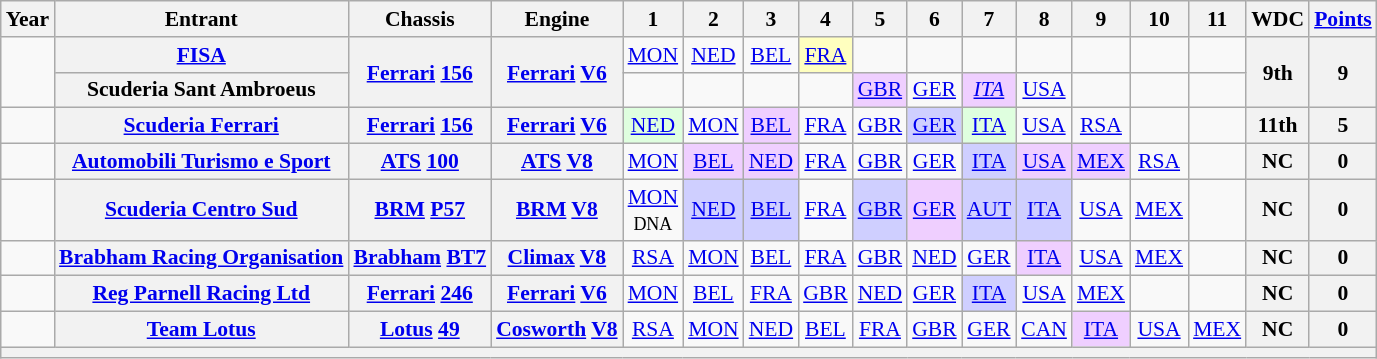<table class="wikitable" style="text-align:center; font-size:90%">
<tr>
<th>Year</th>
<th>Entrant</th>
<th>Chassis</th>
<th>Engine</th>
<th>1</th>
<th>2</th>
<th>3</th>
<th>4</th>
<th>5</th>
<th>6</th>
<th>7</th>
<th>8</th>
<th>9</th>
<th>10</th>
<th>11</th>
<th>WDC</th>
<th><a href='#'>Points</a></th>
</tr>
<tr>
<td rowspan=2></td>
<th><a href='#'>FISA</a></th>
<th rowspan=2><a href='#'>Ferrari</a> <a href='#'>156</a></th>
<th rowspan=2><a href='#'>Ferrari</a> <a href='#'>V6</a></th>
<td><a href='#'>MON</a></td>
<td><a href='#'>NED</a></td>
<td><a href='#'>BEL</a></td>
<td style="background:#FFFFBF;"><a href='#'>FRA</a><br></td>
<td></td>
<td></td>
<td></td>
<td></td>
<td></td>
<td></td>
<td></td>
<th rowspan=2>9th</th>
<th rowspan=2>9</th>
</tr>
<tr>
<th>Scuderia Sant Ambroeus</th>
<td></td>
<td></td>
<td></td>
<td></td>
<td style="background:#EFCFFF;"><a href='#'>GBR</a><br></td>
<td><a href='#'>GER</a></td>
<td style="background:#EFCFFF;"><em><a href='#'>ITA</a></em><br></td>
<td><a href='#'>USA</a></td>
<td></td>
<td></td>
<td></td>
</tr>
<tr>
<td></td>
<th><a href='#'>Scuderia Ferrari</a></th>
<th><a href='#'>Ferrari</a> <a href='#'>156</a></th>
<th><a href='#'>Ferrari</a> <a href='#'>V6</a></th>
<td style="background:#DFFFDF;"><a href='#'>NED</a><br></td>
<td><a href='#'>MON</a></td>
<td style="background:#EFCFFF;"><a href='#'>BEL</a><br></td>
<td><a href='#'>FRA</a></td>
<td><a href='#'>GBR</a></td>
<td style="background:#CFCFFF;"><a href='#'>GER</a><br></td>
<td style="background:#DFFFDF;"><a href='#'>ITA</a><br></td>
<td><a href='#'>USA</a></td>
<td><a href='#'>RSA</a></td>
<td></td>
<td></td>
<th>11th</th>
<th>5</th>
</tr>
<tr>
<td></td>
<th><a href='#'>Automobili Turismo e Sport</a></th>
<th><a href='#'>ATS</a> <a href='#'>100</a></th>
<th><a href='#'>ATS</a> <a href='#'>V8</a></th>
<td><a href='#'>MON</a></td>
<td style="background:#EFCFFF;"><a href='#'>BEL</a><br></td>
<td style="background:#EFCFFF;"><a href='#'>NED</a><br></td>
<td><a href='#'>FRA</a></td>
<td><a href='#'>GBR</a></td>
<td><a href='#'>GER</a></td>
<td style="background:#CFCFFF;"><a href='#'>ITA</a><br></td>
<td style="background:#EFCFFF;"><a href='#'>USA</a><br></td>
<td style="background:#EFCFFF;"><a href='#'>MEX</a><br></td>
<td><a href='#'>RSA</a></td>
<td></td>
<th>NC</th>
<th>0</th>
</tr>
<tr>
<td></td>
<th><a href='#'>Scuderia Centro Sud</a></th>
<th><a href='#'>BRM</a> <a href='#'>P57</a></th>
<th><a href='#'>BRM</a> <a href='#'>V8</a></th>
<td><a href='#'>MON</a><br><small>DNA</small></td>
<td style="background:#CFCFFF;"><a href='#'>NED</a><br></td>
<td style="background:#CFCFFF;"><a href='#'>BEL</a><br></td>
<td><a href='#'>FRA</a></td>
<td style="background:#CFCFFF;"><a href='#'>GBR</a><br></td>
<td style="background:#EFCFFF;"><a href='#'>GER</a><br></td>
<td style="background:#CFCFFF;"><a href='#'>AUT</a><br></td>
<td style="background:#CFCFFF;"><a href='#'>ITA</a><br></td>
<td><a href='#'>USA</a></td>
<td><a href='#'>MEX</a></td>
<td></td>
<th>NC</th>
<th>0</th>
</tr>
<tr>
<td></td>
<th><a href='#'>Brabham Racing Organisation</a></th>
<th><a href='#'>Brabham</a> <a href='#'>BT7</a></th>
<th><a href='#'>Climax</a> <a href='#'>V8</a></th>
<td><a href='#'>RSA</a></td>
<td><a href='#'>MON</a></td>
<td><a href='#'>BEL</a></td>
<td><a href='#'>FRA</a></td>
<td><a href='#'>GBR</a></td>
<td><a href='#'>NED</a></td>
<td><a href='#'>GER</a></td>
<td style="background:#EFCFFF;"><a href='#'>ITA</a><br></td>
<td><a href='#'>USA</a></td>
<td><a href='#'>MEX</a></td>
<td></td>
<th>NC</th>
<th>0</th>
</tr>
<tr>
<td></td>
<th><a href='#'>Reg Parnell Racing Ltd</a></th>
<th><a href='#'>Ferrari</a> <a href='#'>246</a></th>
<th><a href='#'>Ferrari</a> <a href='#'>V6</a></th>
<td><a href='#'>MON</a></td>
<td><a href='#'>BEL</a></td>
<td><a href='#'>FRA</a></td>
<td><a href='#'>GBR</a></td>
<td><a href='#'>NED</a></td>
<td><a href='#'>GER</a></td>
<td style="background:#CFCFFF;"><a href='#'>ITA</a><br></td>
<td><a href='#'>USA</a></td>
<td><a href='#'>MEX</a></td>
<td></td>
<td></td>
<th>NC</th>
<th>0</th>
</tr>
<tr>
<td></td>
<th><a href='#'>Team Lotus</a></th>
<th><a href='#'>Lotus</a> <a href='#'>49</a></th>
<th><a href='#'>Cosworth</a> <a href='#'>V8</a></th>
<td><a href='#'>RSA</a></td>
<td><a href='#'>MON</a></td>
<td><a href='#'>NED</a></td>
<td><a href='#'>BEL</a></td>
<td><a href='#'>FRA</a></td>
<td><a href='#'>GBR</a></td>
<td><a href='#'>GER</a></td>
<td><a href='#'>CAN</a></td>
<td style="background:#EFCFFF;"><a href='#'>ITA</a><br></td>
<td><a href='#'>USA</a></td>
<td><a href='#'>MEX</a></td>
<th>NC</th>
<th>0</th>
</tr>
<tr>
<th colspan="17"></th>
</tr>
</table>
